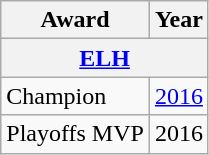<table class="wikitable">
<tr>
<th>Award</th>
<th>Year</th>
</tr>
<tr>
<th colspan="2"><a href='#'>ELH</a></th>
</tr>
<tr>
<td>Champion</td>
<td><a href='#'>2016</a></td>
</tr>
<tr>
<td>Playoffs MVP</td>
<td>2016</td>
</tr>
</table>
